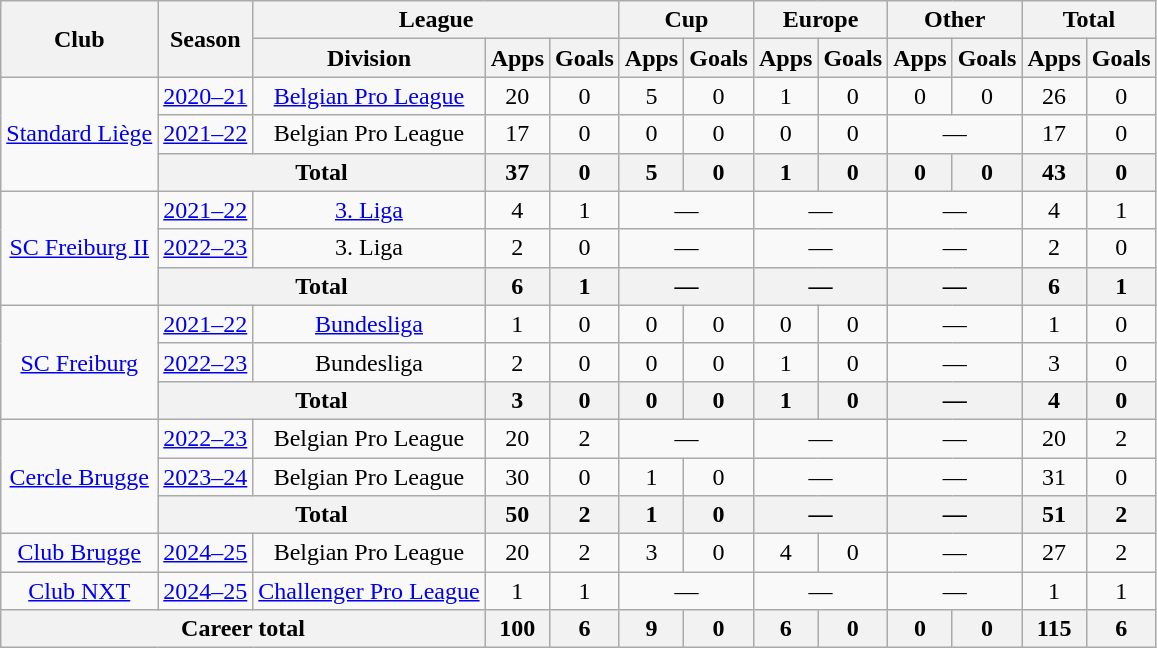<table class="wikitable" style="text-align:center">
<tr>
<th rowspan="2">Club</th>
<th rowspan="2">Season</th>
<th colspan="3">League</th>
<th colspan="2">Cup</th>
<th colspan="2">Europe</th>
<th colspan="2">Other</th>
<th colspan="2">Total</th>
</tr>
<tr>
<th>Division</th>
<th>Apps</th>
<th>Goals</th>
<th>Apps</th>
<th>Goals</th>
<th>Apps</th>
<th>Goals</th>
<th>Apps</th>
<th>Goals</th>
<th>Apps</th>
<th>Goals</th>
</tr>
<tr>
<td rowspan="3"><a href='#'>Standard Liège</a></td>
<td><a href='#'>2020–21</a></td>
<td><a href='#'>Belgian Pro League</a></td>
<td>20</td>
<td>0</td>
<td>5</td>
<td>0</td>
<td>1</td>
<td>0</td>
<td>0</td>
<td>0</td>
<td>26</td>
<td>0</td>
</tr>
<tr>
<td><a href='#'>2021–22</a></td>
<td>Belgian Pro League</td>
<td>17</td>
<td>0</td>
<td>0</td>
<td>0</td>
<td>0</td>
<td>0</td>
<td colspan="2">—</td>
<td>17</td>
<td>0</td>
</tr>
<tr>
<th colspan="2">Total</th>
<th>37</th>
<th>0</th>
<th>5</th>
<th>0</th>
<th>1</th>
<th>0</th>
<th>0</th>
<th>0</th>
<th>43</th>
<th>0</th>
</tr>
<tr>
<td rowspan="3"><a href='#'>SC Freiburg II</a></td>
<td><a href='#'>2021–22</a></td>
<td><a href='#'>3. Liga</a></td>
<td>4</td>
<td>1</td>
<td colspan="2">—</td>
<td colspan="2">—</td>
<td colspan="2">—</td>
<td>4</td>
<td>1</td>
</tr>
<tr>
<td><a href='#'>2022–23</a></td>
<td>3. Liga</td>
<td>2</td>
<td>0</td>
<td colspan="2">—</td>
<td colspan="2">—</td>
<td colspan="2">—</td>
<td>2</td>
<td>0</td>
</tr>
<tr>
<th colspan="2">Total</th>
<th>6</th>
<th>1</th>
<th colspan="2">—</th>
<th colspan="2">—</th>
<th colspan="2">—</th>
<th>6</th>
<th>1</th>
</tr>
<tr>
<td rowspan="3"><a href='#'>SC Freiburg</a></td>
<td><a href='#'>2021–22</a></td>
<td><a href='#'>Bundesliga</a></td>
<td>1</td>
<td>0</td>
<td>0</td>
<td>0</td>
<td>0</td>
<td>0</td>
<td colspan="2">—</td>
<td>1</td>
<td>0</td>
</tr>
<tr>
<td><a href='#'>2022–23</a></td>
<td>Bundesliga</td>
<td>2</td>
<td>0</td>
<td>0</td>
<td>0</td>
<td>1</td>
<td>0</td>
<td colspan="2">—</td>
<td>3</td>
<td>0</td>
</tr>
<tr>
<th colspan="2">Total</th>
<th>3</th>
<th>0</th>
<th>0</th>
<th>0</th>
<th>1</th>
<th>0</th>
<th colspan="2">—</th>
<th>4</th>
<th>0</th>
</tr>
<tr>
<td rowspan="3"><a href='#'>Cercle Brugge</a></td>
<td><a href='#'>2022–23</a></td>
<td>Belgian Pro League</td>
<td>20</td>
<td>2</td>
<td colspan="2">—</td>
<td colspan="2">—</td>
<td colspan="2">—</td>
<td>20</td>
<td>2</td>
</tr>
<tr>
<td><a href='#'>2023–24</a></td>
<td>Belgian Pro League</td>
<td>30</td>
<td>0</td>
<td>1</td>
<td>0</td>
<td colspan="2">—</td>
<td colspan="2">—</td>
<td>31</td>
<td>0</td>
</tr>
<tr>
<th colspan="2">Total</th>
<th>50</th>
<th>2</th>
<th>1</th>
<th>0</th>
<th colspan="2">—</th>
<th colspan="2">—</th>
<th>51</th>
<th>2</th>
</tr>
<tr>
<td><a href='#'>Club Brugge</a></td>
<td><a href='#'>2024–25</a></td>
<td>Belgian Pro League</td>
<td>20</td>
<td>2</td>
<td>3</td>
<td>0</td>
<td>4</td>
<td>0</td>
<td colspan="2">—</td>
<td>27</td>
<td>2</td>
</tr>
<tr>
<td><a href='#'>Club NXT</a></td>
<td><a href='#'>2024–25</a></td>
<td><a href='#'>Challenger Pro League</a></td>
<td>1</td>
<td>1</td>
<td colspan="2">—</td>
<td colspan="2">—</td>
<td colspan="2">—</td>
<td>1</td>
<td>1</td>
</tr>
<tr>
<th colspan="3">Career total</th>
<th>100</th>
<th>6</th>
<th>9</th>
<th>0</th>
<th>6</th>
<th>0</th>
<th>0</th>
<th>0</th>
<th>115</th>
<th>6</th>
</tr>
</table>
